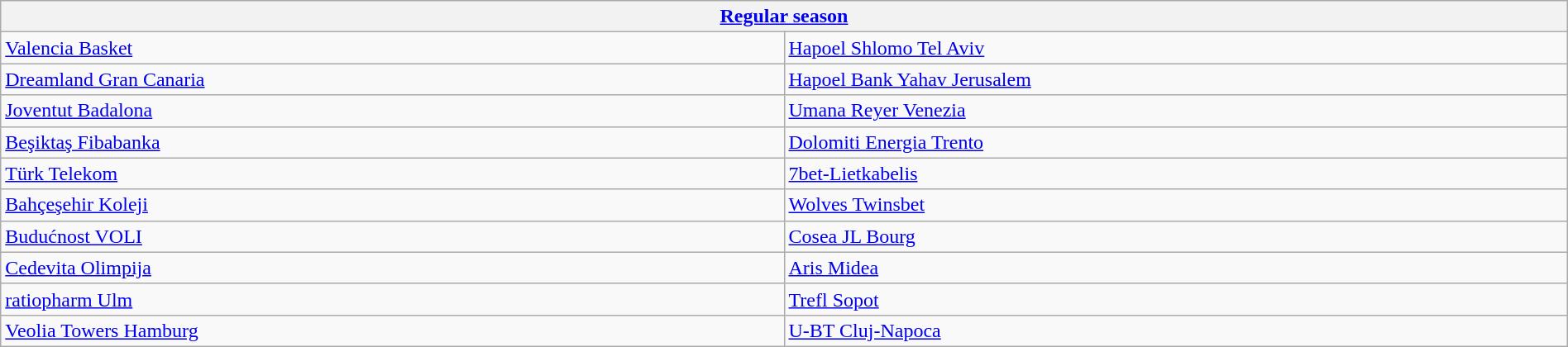<table class="wikitable" style="table-layout:fixed;width:100%;">
<tr>
<th colspan="2"><a href='#'>Regular season</a></th>
</tr>
<tr>
<td> <a href='#'>Valencia Basket</a> </td>
<td> <a href='#'>Hapoel Shlomo Tel Aviv</a> </td>
</tr>
<tr>
<td> <a href='#'>Dreamland Gran Canaria</a> </td>
<td> <a href='#'>Hapoel Bank Yahav Jerusalem</a> </td>
</tr>
<tr>
<td> <a href='#'>Joventut Badalona</a> </td>
<td> <a href='#'>Umana Reyer Venezia</a> </td>
</tr>
<tr>
<td> <a href='#'>Beşiktaş Fibabanka</a> </td>
<td> <a href='#'>Dolomiti Energia Trento</a> </td>
</tr>
<tr>
<td> <a href='#'>Türk Telekom</a> </td>
<td> <a href='#'>7bet-Lietkabelis</a> </td>
</tr>
<tr>
<td> <a href='#'>Bahçeşehir Koleji</a> </td>
<td> <a href='#'>Wolves Twinsbet</a> </td>
</tr>
<tr>
<td> <a href='#'>Budućnost VOLI</a> </td>
<td> <a href='#'>Cosea JL Bourg</a> </td>
</tr>
<tr>
<td> <a href='#'>Cedevita Olimpija</a> </td>
<td> <a href='#'>Aris Midea</a> </td>
</tr>
<tr>
<td> <a href='#'>ratiopharm Ulm</a> </td>
<td> <a href='#'>Trefl Sopot</a> </td>
</tr>
<tr>
<td> <a href='#'>Veolia Towers Hamburg</a> </td>
<td> <a href='#'>U-BT Cluj-Napoca</a> </td>
</tr>
</table>
